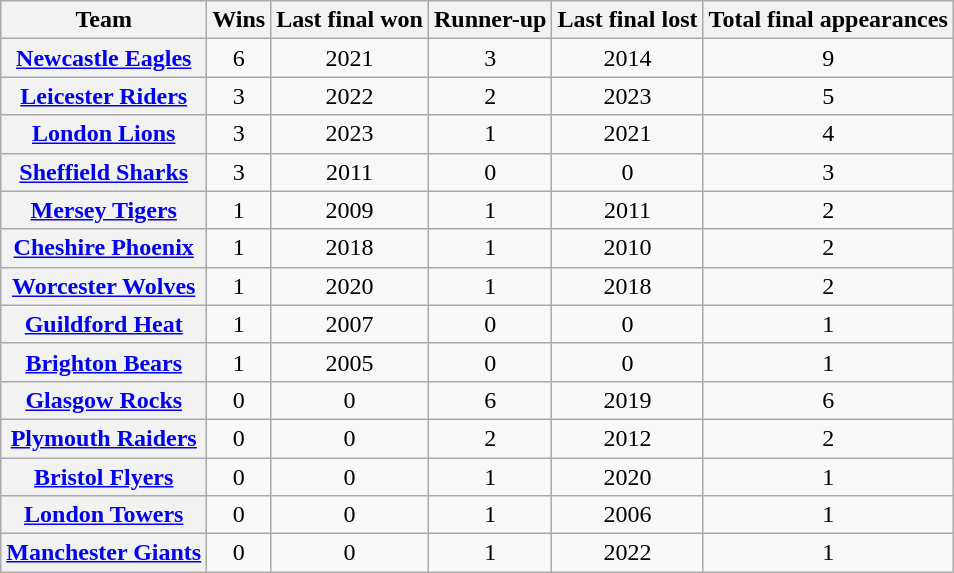<table class="wikitable sortable plainrowheaders" style="text-align: center;">
<tr>
<th scope="col">Team</th>
<th scope="col">Wins</th>
<th scope="col">Last final won</th>
<th scope="col">Runner-up</th>
<th scope="col">Last final lost</th>
<th scope="col">Total final appearances</th>
</tr>
<tr>
<th scope="row"><a href='#'>Newcastle Eagles</a></th>
<td>6</td>
<td>2021</td>
<td>3</td>
<td>2014</td>
<td>9</td>
</tr>
<tr>
<th scope="row"><a href='#'>Leicester Riders</a></th>
<td>3</td>
<td>2022</td>
<td>2</td>
<td>2023</td>
<td>5</td>
</tr>
<tr>
<th scope="row"><a href='#'>London Lions</a></th>
<td>3</td>
<td>2023</td>
<td>1</td>
<td>2021</td>
<td>4</td>
</tr>
<tr>
<th scope="row"><a href='#'>Sheffield Sharks</a></th>
<td>3</td>
<td>2011</td>
<td>0</td>
<td>0</td>
<td>3</td>
</tr>
<tr>
<th scope="row"><a href='#'>Mersey Tigers</a></th>
<td>1</td>
<td>2009</td>
<td>1</td>
<td>2011</td>
<td>2</td>
</tr>
<tr>
<th scope="row"><a href='#'>Cheshire Phoenix</a></th>
<td>1</td>
<td>2018</td>
<td>1</td>
<td>2010</td>
<td>2</td>
</tr>
<tr>
<th scope="row"><a href='#'>Worcester Wolves</a></th>
<td>1</td>
<td>2020</td>
<td>1</td>
<td>2018</td>
<td>2</td>
</tr>
<tr>
<th scope="row"><a href='#'>Guildford Heat</a></th>
<td>1</td>
<td>2007</td>
<td>0</td>
<td>0</td>
<td>1</td>
</tr>
<tr>
<th scope="row"><a href='#'>Brighton Bears</a></th>
<td>1</td>
<td>2005</td>
<td>0</td>
<td>0</td>
<td>1</td>
</tr>
<tr>
<th scope="row"><a href='#'>Glasgow Rocks</a></th>
<td>0</td>
<td>0</td>
<td>6</td>
<td>2019</td>
<td>6</td>
</tr>
<tr>
<th scope="row"><a href='#'>Plymouth Raiders</a></th>
<td>0</td>
<td>0</td>
<td>2</td>
<td>2012</td>
<td>2</td>
</tr>
<tr>
<th scope="row"><a href='#'>Bristol Flyers</a></th>
<td>0</td>
<td>0</td>
<td>1</td>
<td>2020</td>
<td>1</td>
</tr>
<tr>
<th scope="row"><a href='#'>London Towers</a></th>
<td>0</td>
<td>0</td>
<td>1</td>
<td>2006</td>
<td>1</td>
</tr>
<tr>
<th scope="row"><a href='#'>Manchester Giants</a></th>
<td>0</td>
<td>0</td>
<td>1</td>
<td>2022</td>
<td>1</td>
</tr>
</table>
